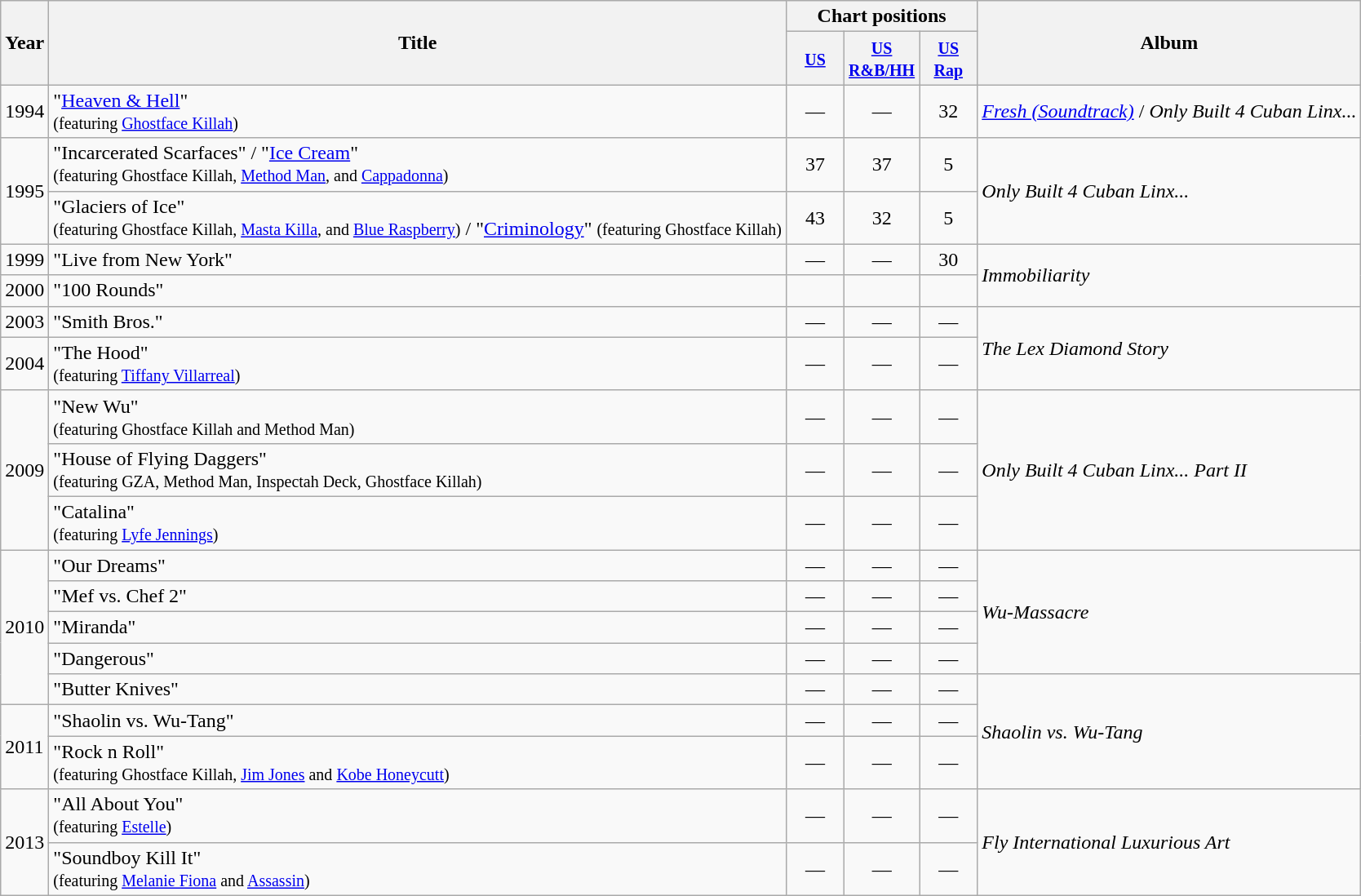<table class="wikitable">
<tr>
<th rowspan="2">Year</th>
<th rowspan="2">Title</th>
<th colspan="3">Chart positions</th>
<th rowspan=2>Album</th>
</tr>
<tr>
<th width="40"><small><a href='#'>US</a></small><br></th>
<th width="40"><small><a href='#'>US<br>R&B/HH</a></small><br></th>
<th width="40"><small><a href='#'>US<br>Rap</a></small><br></th>
</tr>
<tr>
<td>1994</td>
<td>"<a href='#'>Heaven & Hell</a>"<br><small>(featuring <a href='#'>Ghostface Killah</a>)</small></td>
<td align=center>—</td>
<td align=center>—</td>
<td align=center>32</td>
<td align=left><a href='#'><em>Fresh (Soundtrack)</em></a> / <em>Only Built 4 Cuban Linx...</em></td>
</tr>
<tr>
<td rowspan=2>1995</td>
<td>"Incarcerated Scarfaces" / "<a href='#'>Ice Cream</a>"<br><small>(featuring Ghostface Killah, <a href='#'>Method Man</a>, and <a href='#'>Cappadonna</a>)</small></td>
<td align=center>37</td>
<td align=center>37</td>
<td align=center>5</td>
<td style="text-align:left;" rowspan="2"><em>Only Built 4 Cuban Linx...</em></td>
</tr>
<tr>
<td>"Glaciers of Ice"<br><small>(featuring Ghostface Killah, <a href='#'>Masta Killa</a>, and <a href='#'>Blue Raspberry</a>)</small> / "<a href='#'>Criminology</a>" <small>(featuring Ghostface Killah)</small></td>
<td align=center>43</td>
<td align=center>32</td>
<td align=center>5</td>
</tr>
<tr>
<td>1999</td>
<td>"Live from New York"</td>
<td align=center>—</td>
<td align=center>—</td>
<td align=center>30</td>
<td rowspan="2" style="text-align:left;"><em>Immobiliarity</em></td>
</tr>
<tr>
<td>2000</td>
<td>"100 Rounds"</td>
<td></td>
<td></td>
<td></td>
</tr>
<tr>
<td>2003</td>
<td>"Smith Bros."</td>
<td align=center>—</td>
<td align=center>—</td>
<td align=center>—</td>
<td style="text-align:left;" rowspan="2"><em>The Lex Diamond Story</em></td>
</tr>
<tr>
<td>2004</td>
<td>"The Hood"<br><small>(featuring <a href='#'>Tiffany Villarreal</a>)</small></td>
<td align=center>—</td>
<td align=center>—</td>
<td align=center>—</td>
</tr>
<tr>
<td rowspan=3>2009</td>
<td>"New Wu"<br><small>(featuring Ghostface Killah and Method Man)</small></td>
<td align=center>—</td>
<td align=center>—</td>
<td align=center>—</td>
<td style="text-align:left;" rowspan="3"><em>Only Built 4 Cuban Linx... Part II</em></td>
</tr>
<tr>
<td>"House of Flying Daggers"<br><small>(featuring GZA, Method Man, Inspectah Deck, Ghostface Killah)</small></td>
<td align=center>—</td>
<td align=center>—</td>
<td align=center>—</td>
</tr>
<tr>
<td>"Catalina"<br><small>(featuring <a href='#'>Lyfe Jennings</a>)</small></td>
<td align=center>—</td>
<td align=center>—</td>
<td align=center>—</td>
</tr>
<tr>
<td rowspan="5">2010</td>
<td>"Our Dreams"<br></td>
<td align=center>—</td>
<td align=center>—</td>
<td align=center>—</td>
<td rowspan="4"><em>Wu-Massacre</em></td>
</tr>
<tr>
<td>"Mef vs. Chef 2"<br></td>
<td align=center>—</td>
<td align=center>—</td>
<td align=center>—</td>
</tr>
<tr>
<td>"Miranda"<br></td>
<td align=center>—</td>
<td align=center>—</td>
<td align=center>—</td>
</tr>
<tr>
<td>"Dangerous"<br></td>
<td align=center>—</td>
<td align=center>—</td>
<td align=center>—</td>
</tr>
<tr>
<td>"Butter Knives"</td>
<td align=center>—</td>
<td align=center>—</td>
<td align=center>—</td>
<td style="text-align:left;" rowspan="3"><em>Shaolin vs. Wu-Tang</em></td>
</tr>
<tr>
<td rowspan="2">2011</td>
<td>"Shaolin vs. Wu-Tang"</td>
<td align=center>—</td>
<td align=center>—</td>
<td align=center>—</td>
</tr>
<tr>
<td>"Rock n Roll"<br><small>(featuring Ghostface Killah, <a href='#'>Jim Jones</a> and <a href='#'>Kobe Honeycutt</a>)</small></td>
<td align=center>—</td>
<td align=center>—</td>
<td align=center>—</td>
</tr>
<tr>
<td rowspan="2">2013</td>
<td>"All About You"<br><small>(featuring <a href='#'>Estelle</a>)</small></td>
<td align=center>—</td>
<td align=center>—</td>
<td align=center>—</td>
<td style="text-align:left;" rowspan="2"><em>Fly International Luxurious Art</em></td>
</tr>
<tr>
<td>"Soundboy Kill It"<br><small>(featuring <a href='#'>Melanie Fiona</a> and <a href='#'>Assassin</a>)</small></td>
<td align=center>—</td>
<td align=center>—</td>
<td align=center>—</td>
</tr>
</table>
